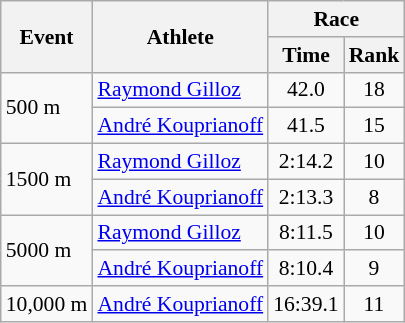<table class="wikitable" border="1" style="font-size:90%">
<tr>
<th rowspan=2>Event</th>
<th rowspan=2>Athlete</th>
<th colspan=2>Race</th>
</tr>
<tr>
<th>Time</th>
<th>Rank</th>
</tr>
<tr>
<td rowspan=2>500 m</td>
<td><a href='#'>Raymond Gilloz</a></td>
<td align=center>42.0</td>
<td align=center>18</td>
</tr>
<tr>
<td><a href='#'>André Kouprianoff</a></td>
<td align=center>41.5</td>
<td align=center>15</td>
</tr>
<tr>
<td rowspan=2>1500 m</td>
<td><a href='#'>Raymond Gilloz</a></td>
<td align=center>2:14.2</td>
<td align=center>10</td>
</tr>
<tr>
<td><a href='#'>André Kouprianoff</a></td>
<td align=center>2:13.3</td>
<td align=center>8</td>
</tr>
<tr>
<td rowspan=2>5000 m</td>
<td><a href='#'>Raymond Gilloz</a></td>
<td align=center>8:11.5</td>
<td align=center>10</td>
</tr>
<tr>
<td><a href='#'>André Kouprianoff</a></td>
<td align=center>8:10.4</td>
<td align=center>9</td>
</tr>
<tr>
<td>10,000 m</td>
<td><a href='#'>André Kouprianoff</a></td>
<td align=center>16:39.1</td>
<td align=center>11</td>
</tr>
</table>
